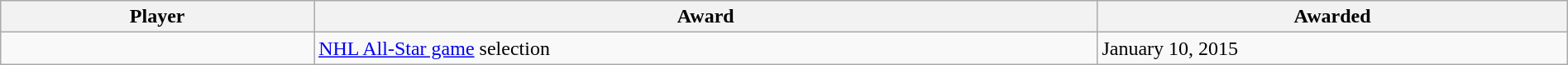<table class="wikitable sortable" style="width:100%;">
<tr>
<th style="width:20%;">Player</th>
<th style="width:50%;">Award</th>
<th style="width:30%;" data-sort-type="date">Awarded</th>
</tr>
<tr>
<td></td>
<td><a href='#'>NHL All-Star game</a> selection</td>
<td>January 10, 2015</td>
</tr>
</table>
